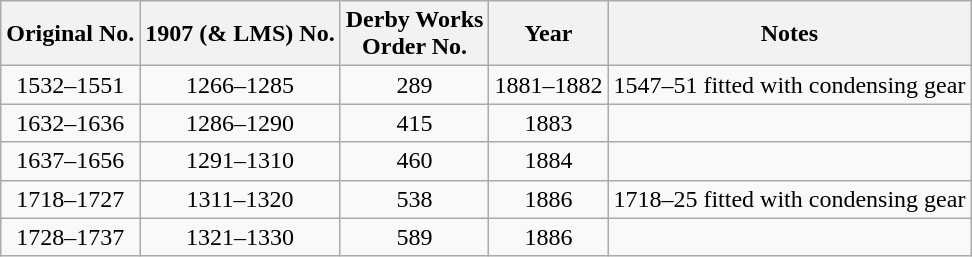<table class=wikitable style=text-align:center>
<tr>
<th>Original No.</th>
<th>1907 (& LMS) No.</th>
<th>Derby Works<br>Order No.</th>
<th>Year</th>
<th>Notes</th>
</tr>
<tr>
<td>1532–1551</td>
<td>1266–1285</td>
<td>289</td>
<td>1881–1882</td>
<td align=left>1547–51 fitted with condensing gear</td>
</tr>
<tr>
<td>1632–1636</td>
<td>1286–1290</td>
<td>415</td>
<td>1883</td>
<td align=left></td>
</tr>
<tr>
<td>1637–1656</td>
<td>1291–1310</td>
<td>460</td>
<td>1884</td>
<td align=left></td>
</tr>
<tr>
<td>1718–1727</td>
<td>1311–1320</td>
<td>538</td>
<td>1886</td>
<td align=left>1718–25 fitted with condensing gear</td>
</tr>
<tr>
<td>1728–1737</td>
<td>1321–1330</td>
<td>589</td>
<td>1886</td>
<td align=left></td>
</tr>
</table>
